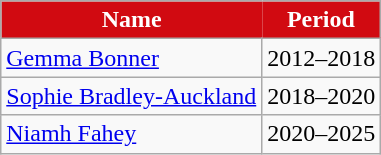<table class="wikitable">
<tr>
<th style="background-color:#D10A11;color:white;border:3px" scope="col">Name</th>
<th style="background-color:#D10A11;color:white;border:3px" scope="col">Period</th>
</tr>
<tr>
<td> <a href='#'>Gemma Bonner</a></td>
<td>2012–2018</td>
</tr>
<tr>
<td> <a href='#'>Sophie Bradley-Auckland</a></td>
<td>2018–2020</td>
</tr>
<tr>
<td> <a href='#'>Niamh Fahey</a></td>
<td>2020–2025</td>
</tr>
</table>
